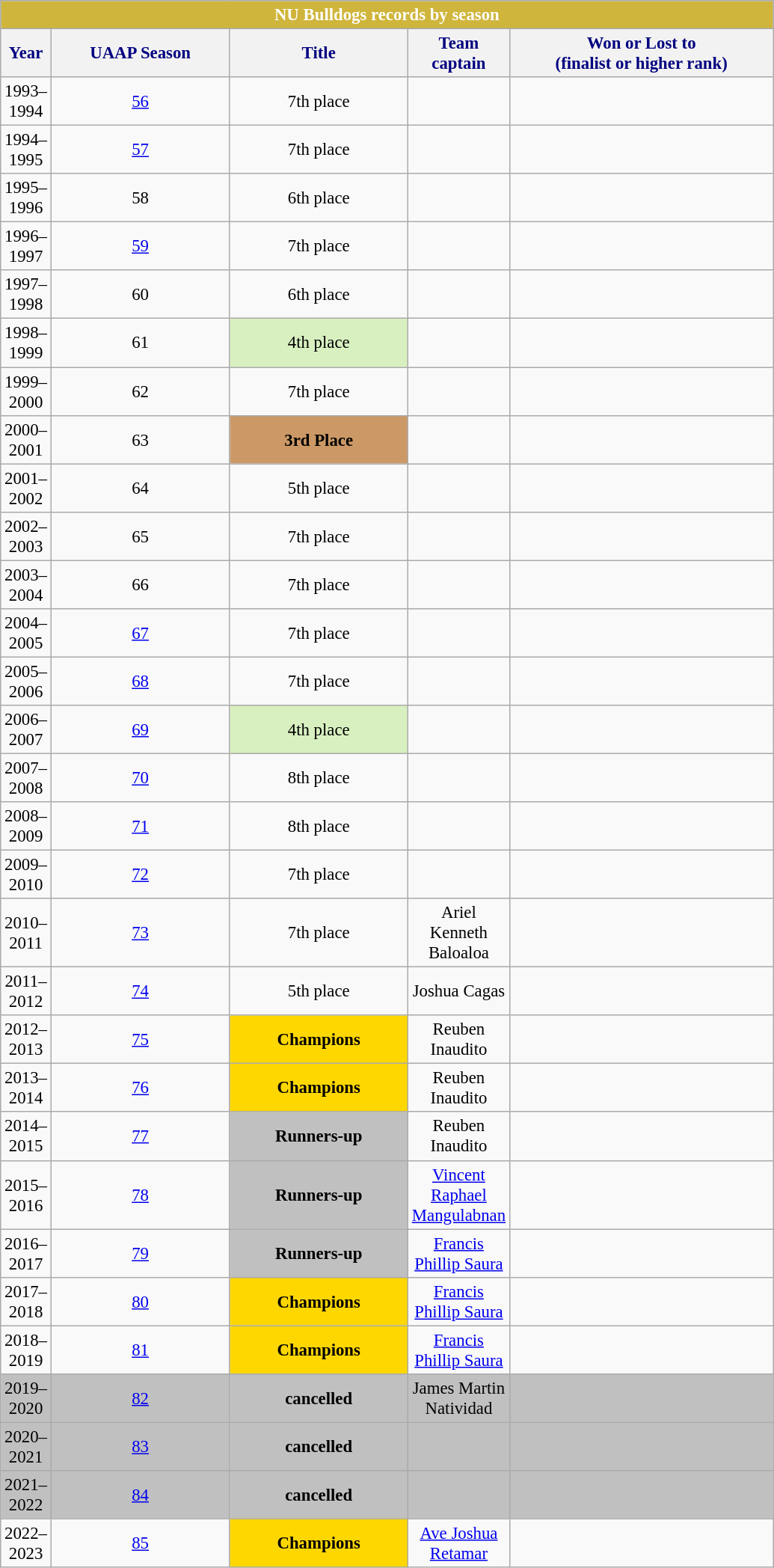<table class="wikitable sortable" style="font-size:95%; text-align:left;">
<tr>
<th colspan="8" style= "background: #CFB53B; color: white; text-align: center"><strong>NU Bulldogs records by season</strong></th>
</tr>
<tr style="background: white; color: #000080">
<th style= "align=center; width:1em;">Year</th>
<th style= "align=center; width:10em;">UAAP Season</th>
<th style= "align=center;width:10em;">Title</th>
<th style= "align=center; width:5em;">Team captain</th>
<th style= "align=center; width:15em;">Won or Lost to<br>(finalist or higher rank)</th>
</tr>
<tr align=center>
<td>1993–1994</td>
<td><a href='#'>56</a></td>
<td>7th place</td>
<td></td>
<td></td>
</tr>
<tr align=center>
<td>1994–1995</td>
<td><a href='#'>57</a></td>
<td>7th place</td>
<td></td>
<td></td>
</tr>
<tr align=center>
<td>1995–1996</td>
<td>58</td>
<td>6th place</td>
<td></td>
<td></td>
</tr>
<tr align=center>
<td>1996–1997</td>
<td><a href='#'>59</a></td>
<td>7th place</td>
<td></td>
<td></td>
</tr>
<tr align=center>
<td>1997–1998</td>
<td>60</td>
<td>6th place</td>
<td></td>
<td></td>
</tr>
<tr align=center>
<td>1998–1999</td>
<td>61</td>
<td bgcolor=#D8F0C0>4th place</td>
<td></td>
<td></td>
</tr>
<tr align=center>
<td>1999–2000</td>
<td>62</td>
<td>7th place</td>
<td></td>
<td></td>
</tr>
<tr align=center>
<td>2000–2001</td>
<td>63</td>
<td style="background:#c96;"><strong>3rd Place</strong></td>
<td></td>
<td></td>
</tr>
<tr align=center>
<td>2001–2002</td>
<td>64</td>
<td>5th place</td>
<td></td>
<td></td>
</tr>
<tr align=center>
<td>2002–2003</td>
<td>65</td>
<td>7th place</td>
<td></td>
<td></td>
</tr>
<tr align=center>
<td>2003–2004</td>
<td>66</td>
<td>7th place</td>
<td></td>
<td></td>
</tr>
<tr align=center>
<td>2004–2005</td>
<td><a href='#'>67</a></td>
<td>7th place</td>
<td></td>
<td></td>
</tr>
<tr align=center>
<td>2005–2006</td>
<td><a href='#'>68</a></td>
<td>7th place</td>
<td></td>
<td></td>
</tr>
<tr align=center>
<td>2006–2007</td>
<td><a href='#'>69</a></td>
<td bgcolor=#D8F0C0>4th place</td>
<td></td>
<td></td>
</tr>
<tr align=center>
<td>2007–2008</td>
<td><a href='#'>70</a></td>
<td>8th place</td>
<td></td>
<td></td>
</tr>
<tr align=center>
<td>2008–2009</td>
<td><a href='#'>71</a></td>
<td>8th place</td>
<td></td>
<td></td>
</tr>
<tr align=center>
<td>2009–2010</td>
<td><a href='#'>72</a></td>
<td>7th place</td>
<td></td>
<td></td>
</tr>
<tr align=center>
<td>2010–2011</td>
<td><a href='#'>73</a></td>
<td>7th place</td>
<td>Ariel Kenneth Baloaloa</td>
<td></td>
</tr>
<tr align=center>
<td>2011–2012</td>
<td><a href='#'>74</a></td>
<td>5th place</td>
<td>Joshua Cagas</td>
<td></td>
</tr>
<tr align=center>
<td>2012–2013</td>
<td><a href='#'>75</a></td>
<td style="background:gold;"><strong>Champions</strong></td>
<td>Reuben Inaudito</td>
<td></td>
</tr>
<tr align=center>
<td>2013–2014</td>
<td><a href='#'>76</a></td>
<td style="background:gold;"><strong>Champions</strong></td>
<td>Reuben Inaudito</td>
<td></td>
</tr>
<tr align=center>
<td>2014–2015</td>
<td><a href='#'>77</a></td>
<td style="background:silver;"><strong>Runners-up</strong></td>
<td>Reuben Inaudito</td>
<td></td>
</tr>
<tr align=center>
<td>2015–2016</td>
<td><a href='#'>78</a></td>
<td style="background:silver;"><strong>Runners-up</strong></td>
<td><a href='#'>Vincent Raphael Mangulabnan</a></td>
<td></td>
</tr>
<tr align=center>
<td>2016–2017</td>
<td><a href='#'>79</a></td>
<td style="background:silver;"><strong>Runners-up</strong></td>
<td><a href='#'>Francis Phillip Saura</a></td>
<td></td>
</tr>
<tr align=center>
<td>2017–2018</td>
<td><a href='#'>80</a></td>
<td style="background:gold;"><strong>Champions</strong></td>
<td><a href='#'>Francis Phillip Saura</a></td>
<td></td>
</tr>
<tr align=center>
<td>2018–2019</td>
<td><a href='#'>81</a></td>
<td style="background:gold;"><strong>Champions</strong></td>
<td><a href='#'>Francis Phillip Saura</a></td>
<td></td>
</tr>
<tr bgcolor=silver | align=center>
<td>2019–2020</td>
<td><a href='#'>82</a></td>
<td><strong>cancelled</strong></td>
<td>James Martin Natividad</td>
<td></td>
</tr>
<tr bgcolor=silver | align=center>
<td>2020–2021</td>
<td><a href='#'>83</a></td>
<td><strong>cancelled</strong></td>
<td></td>
<td></td>
</tr>
<tr bgcolor=silver | align=center>
<td>2021–2022</td>
<td><a href='#'>84</a></td>
<td><strong>cancelled</strong></td>
<td></td>
<td></td>
</tr>
<tr align=center>
<td>2022–2023</td>
<td><a href='#'>85</a></td>
<td style="background:gold;"><strong>Champions</strong></td>
<td><a href='#'>Ave Joshua Retamar</a></td>
<td></td>
</tr>
</table>
